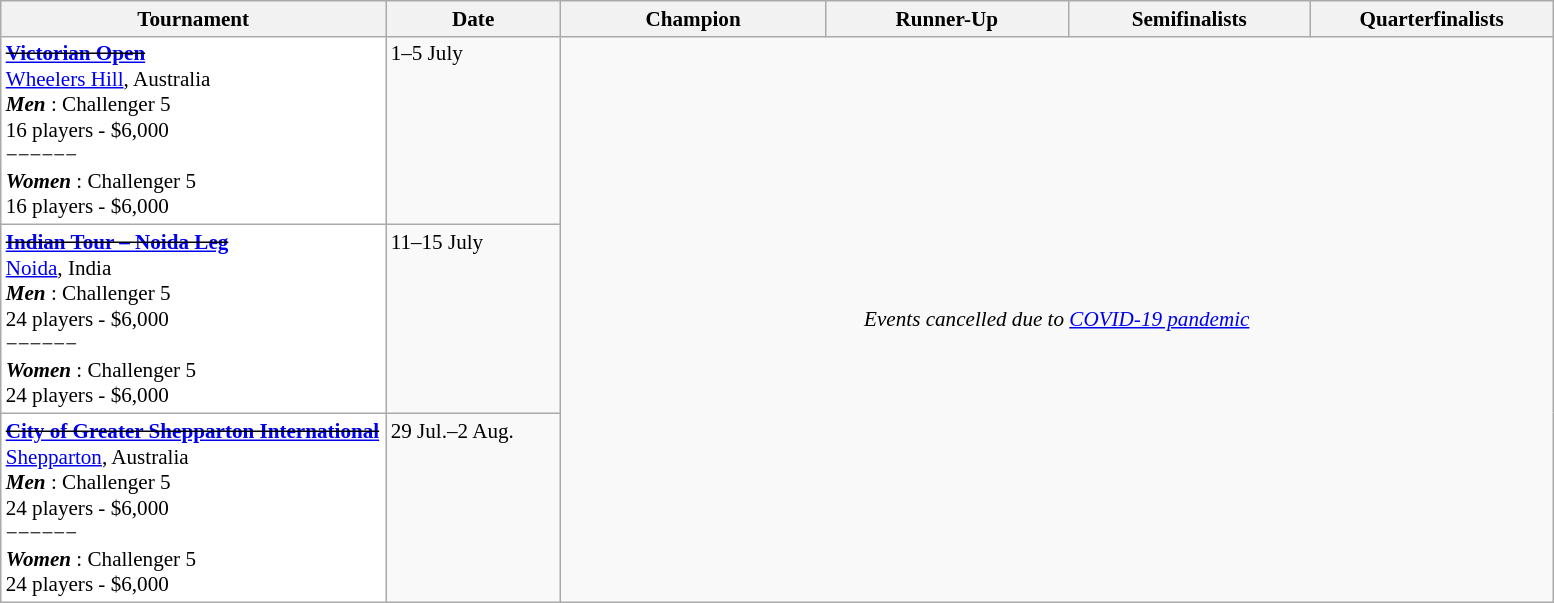<table class="wikitable" style="font-size:88%">
<tr>
<th width=250>Tournament</th>
<th width=110>Date</th>
<th width=170>Champion</th>
<th width=155>Runner-Up</th>
<th width=155>Semifinalists</th>
<th width=155>Quarterfinalists</th>
</tr>
<tr valign=top>
<td rowspan=1 style="background:#fff;"><s><strong><a href='#'>Victorian Open</a></strong></s><br> <a href='#'>Wheelers Hill</a>, Australia<br><strong> <em>Men</em> </strong>: Challenger 5<br>16 players - $6,000<br>−−−−−−<br><strong> <em>Women</em> </strong>: Challenger 5<br>16 players - $6,000</td>
<td rowspan=1>1–5 July</td>
<td colspan="4" rowspan="3" style="vertical-align:middle; text-align:center;"><em>Events cancelled due to <a href='#'>COVID-19 pandemic</a></em></td>
</tr>
<tr valign=top>
<td rowspan=1 style="background:#fff;"><s><strong><a href='#'>  Indian Tour – Noida Leg</a></strong></s><br> <a href='#'>Noida</a>, India<br><strong> <em>Men</em> </strong>: Challenger 5<br>24 players - $6,000<br>−−−−−−<br><strong> <em>Women</em> </strong>: Challenger 5<br>24 players - $6,000</td>
<td rowspan=1>11–15 July</td>
</tr>
<tr valign=top>
<td rowspan=1 style="background:#fff;"><s><strong><a href='#'>City of Greater Shepparton International</a></strong></s><br> <a href='#'>Shepparton</a>, Australia<br><strong> <em>Men</em> </strong>: Challenger 5<br>24 players - $6,000<br>−−−−−−<br><strong> <em>Women</em> </strong>: Challenger 5<br>24 players - $6,000</td>
<td rowspan=1>29 Jul.–2 Aug.</td>
</tr>
</table>
